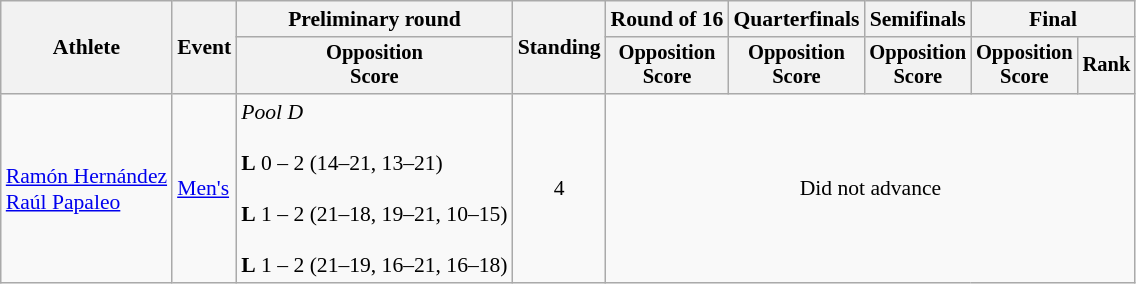<table class=wikitable style="font-size:90%">
<tr>
<th rowspan="2">Athlete</th>
<th rowspan="2">Event</th>
<th>Preliminary round</th>
<th rowspan="2">Standing</th>
<th>Round of 16</th>
<th>Quarterfinals</th>
<th>Semifinals</th>
<th colspan=2>Final</th>
</tr>
<tr style="font-size:95%">
<th>Opposition<br>Score</th>
<th>Opposition<br>Score</th>
<th>Opposition<br>Score</th>
<th>Opposition<br>Score</th>
<th>Opposition<br>Score</th>
<th>Rank</th>
</tr>
<tr align=center>
<td align=left><a href='#'>Ramón Hernández</a><br><a href='#'>Raúl Papaleo</a></td>
<td align=left><a href='#'>Men's</a></td>
<td align=left><em>Pool D</em><br><br><strong>L</strong> 0 – 2 (14–21, 13–21)<br><br><strong>L</strong> 1 – 2 (21–18, 19–21, 10–15)<br><br><strong>L</strong> 1 – 2 (21–19, 16–21, 16–18)</td>
<td>4</td>
<td colspan=5>Did not advance</td>
</tr>
</table>
